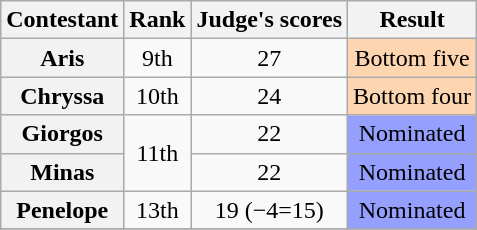<table class="wikitable sortable plainrowheaders" style="text-align:center;">
<tr>
<th scope="col">Contestant</th>
<th scope="col">Rank</th>
<th scope="col">Judge's scores</th>
<th scope="col">Result</th>
</tr>
<tr>
<th scope="row">Aris</th>
<td>9th</td>
<td>27</td>
<td style="background:#fdd5b1">Bottom five</td>
</tr>
<tr>
<th scope="row">Chryssa</th>
<td>10th</td>
<td>24</td>
<td style="background:#fdd5b1">Bottom four</td>
</tr>
<tr>
<th scope="row">Giorgos</th>
<td rowspan="2">11th</td>
<td>22</td>
<td style="background:#959ffd">Nominated</td>
</tr>
<tr>
<th scope="row">Minas</th>
<td>22</td>
<td style="background:#959ffd">Nominated</td>
</tr>
<tr>
<th scope="row">Penelope</th>
<td>13th</td>
<td>19 (−4=15)</td>
<td style="background:#959ffd">Nominated</td>
</tr>
<tr>
</tr>
</table>
